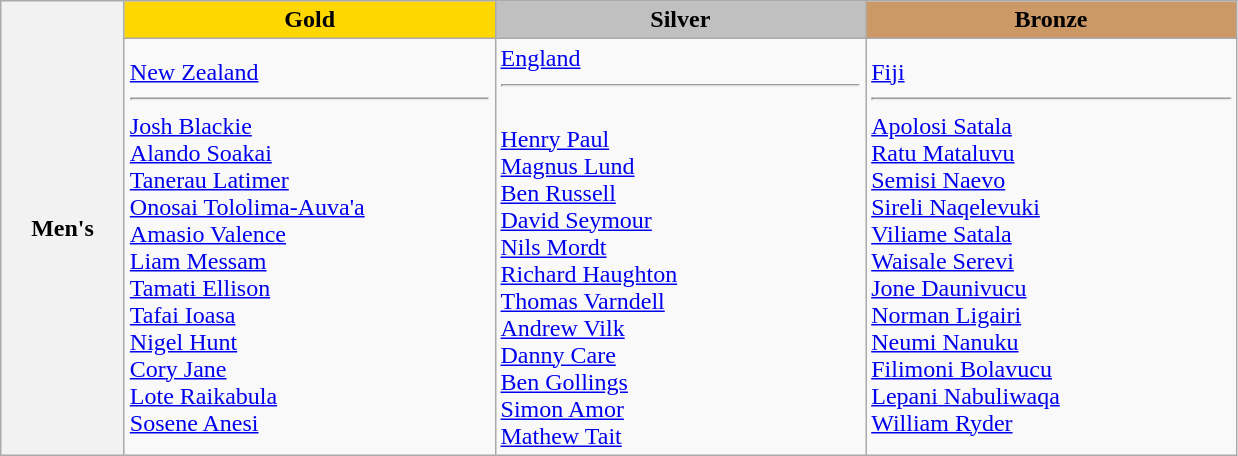<table class="wikitable">
<tr>
<th rowspan=2 width=75>Men's</th>
<th style="background:gold; width:30%;">Gold</th>
<th style="background:silver; width:30%;">Silver</th>
<th style="background:#CC9966; width:30%;">Bronze</th>
</tr>
<tr>
<td> <a href='#'>New Zealand</a><hr><a href='#'>Josh Blackie</a><br> <a href='#'>Alando Soakai</a><br> <a href='#'>Tanerau Latimer</a><br> <a href='#'>Onosai Tololima-Auva'a</a><br> <a href='#'>Amasio Valence</a><br> <a href='#'>Liam Messam</a><br> <a href='#'>Tamati Ellison</a><br> <a href='#'>Tafai Ioasa</a><br> <a href='#'>Nigel Hunt</a><br> <a href='#'>Cory Jane</a><br> <a href='#'>Lote Raikabula</a><br> <a href='#'>Sosene Anesi</a></td>
<td> <a href='#'>England</a><hr><br><a href='#'>Henry Paul</a><br> <a href='#'>Magnus Lund</a><br> <a href='#'>Ben Russell</a><br> <a href='#'>David Seymour</a><br>
<a href='#'>Nils Mordt</a><br> <a href='#'>Richard Haughton</a><br> <a href='#'>Thomas Varndell</a><br> <a href='#'>Andrew Vilk</a><br>
<a href='#'>Danny Care</a><br> <a href='#'>Ben Gollings</a><br> <a href='#'>Simon Amor</a><br> <a href='#'>Mathew Tait</a></td>
<td> <a href='#'>Fiji</a><hr><a href='#'>Apolosi Satala</a><br> <a href='#'>Ratu Mataluvu</a><br> <a href='#'>Semisi Naevo</a><br> <a href='#'>Sireli Naqelevuki</a><br> <a href='#'>Viliame Satala</a><br> <a href='#'>Waisale Serevi</a><br> <a href='#'>Jone Daunivucu</a><br> <a href='#'>Norman Ligairi</a><br> <a href='#'>Neumi Nanuku</a><br> <a href='#'>Filimoni Bolavucu</a><br> <a href='#'>Lepani Nabuliwaqa</a><br> <a href='#'>William Ryder</a></td>
</tr>
</table>
